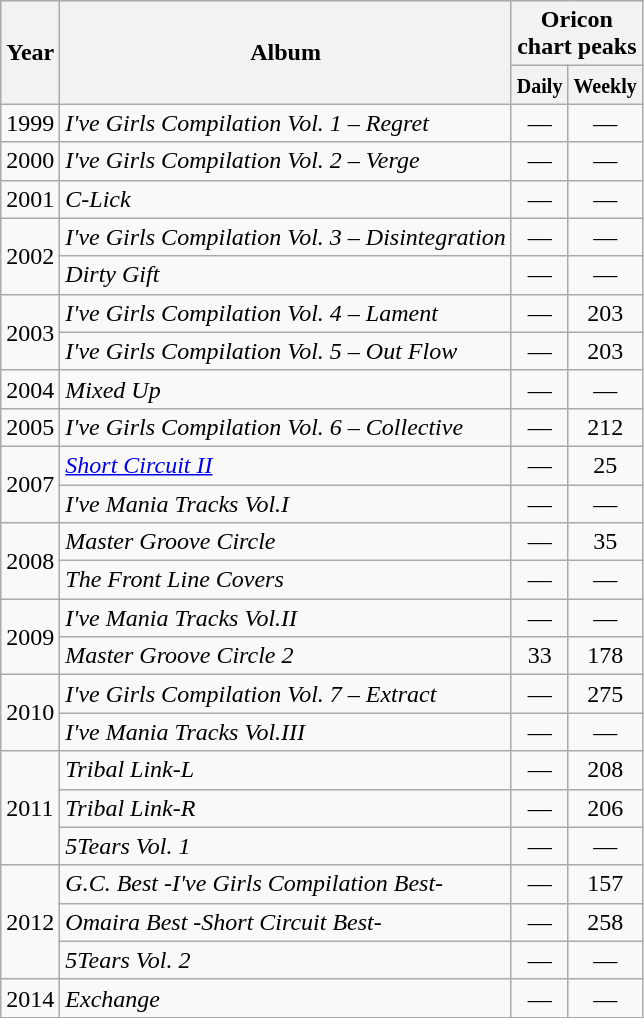<table class="wikitable">
<tr>
<th rowspan="2">Year</th>
<th rowspan="2">Album</th>
<th colspan="2">Oricon chart peaks</th>
</tr>
<tr>
<th width="30"><small>Daily</small></th>
<th width="30"><small>Weekly</small></th>
</tr>
<tr>
<td>1999</td>
<td><em>I've Girls Compilation Vol. 1 – Regret</em></td>
<td align="center">—</td>
<td align="center">—</td>
</tr>
<tr>
<td>2000</td>
<td><em>I've Girls Compilation Vol. 2 – Verge</em></td>
<td align="center">—</td>
<td align="center">—</td>
</tr>
<tr>
<td>2001</td>
<td><em>C-Lick</em></td>
<td align="center">—</td>
<td align="center">—</td>
</tr>
<tr>
<td rowspan="2">2002</td>
<td><em>I've Girls Compilation Vol. 3 – Disintegration</em></td>
<td align="center">—</td>
<td align="center">—</td>
</tr>
<tr>
<td><em>Dirty Gift</em></td>
<td align="center">—</td>
<td align="center">—</td>
</tr>
<tr>
<td rowspan="2">2003</td>
<td><em>I've Girls Compilation Vol. 4 – Lament</em></td>
<td align="center">—</td>
<td align="center">203</td>
</tr>
<tr>
<td><em>I've Girls Compilation Vol. 5 – Out Flow</em></td>
<td align="center">—</td>
<td align="center">203</td>
</tr>
<tr>
<td>2004</td>
<td><em>Mixed Up</em></td>
<td align="center">—</td>
<td align="center">—</td>
</tr>
<tr>
<td>2005</td>
<td><em>I've Girls Compilation Vol. 6 – Collective</em></td>
<td align="center">—</td>
<td align="center">212</td>
</tr>
<tr>
<td rowspan="2">2007</td>
<td><em><a href='#'>Short Circuit II</a></em></td>
<td align="center">—</td>
<td align="center">25</td>
</tr>
<tr>
<td><em>I've Mania Tracks Vol.I</em></td>
<td align="center">—</td>
<td align="center">—</td>
</tr>
<tr>
<td rowspan="2">2008</td>
<td><em>Master Groove Circle</em></td>
<td align="center">—</td>
<td align="center">35</td>
</tr>
<tr>
<td><em>The Front Line Covers</em></td>
<td align="center">—</td>
<td align="center">—</td>
</tr>
<tr>
<td rowspan="2">2009</td>
<td><em>I've Mania Tracks Vol.II</em></td>
<td align="center">—</td>
<td align="center">—</td>
</tr>
<tr>
<td><em>Master Groove Circle 2</em></td>
<td align="center">33</td>
<td align="center">178</td>
</tr>
<tr>
<td rowspan="2">2010</td>
<td><em>I've Girls Compilation Vol. 7 – Extract</em></td>
<td align="center">—</td>
<td align="center">275</td>
</tr>
<tr>
<td><em>I've Mania Tracks Vol.III</em></td>
<td align="center">—</td>
<td align="center">—</td>
</tr>
<tr>
<td rowspan="3">2011</td>
<td><em>Tribal Link-L</em></td>
<td align="center">—</td>
<td align="center">208</td>
</tr>
<tr>
<td><em>Tribal Link-R</em></td>
<td align="center">—</td>
<td align="center">206</td>
</tr>
<tr>
<td><em>5Tears Vol. 1</em></td>
<td align="center">—</td>
<td align="center">—</td>
</tr>
<tr>
<td rowspan="3">2012</td>
<td><em>G.C. Best -I've Girls Compilation Best-</em></td>
<td align="center">—</td>
<td align="center">157</td>
</tr>
<tr>
<td><em>Omaira Best -Short Circuit Best-</em></td>
<td align="center">—</td>
<td align="center">258</td>
</tr>
<tr>
<td><em>5Tears Vol. 2</em></td>
<td align="center">—</td>
<td align="center">—</td>
</tr>
<tr>
<td>2014</td>
<td><em>Exchange</em></td>
<td align="center">—</td>
<td align="center">—</td>
</tr>
</table>
